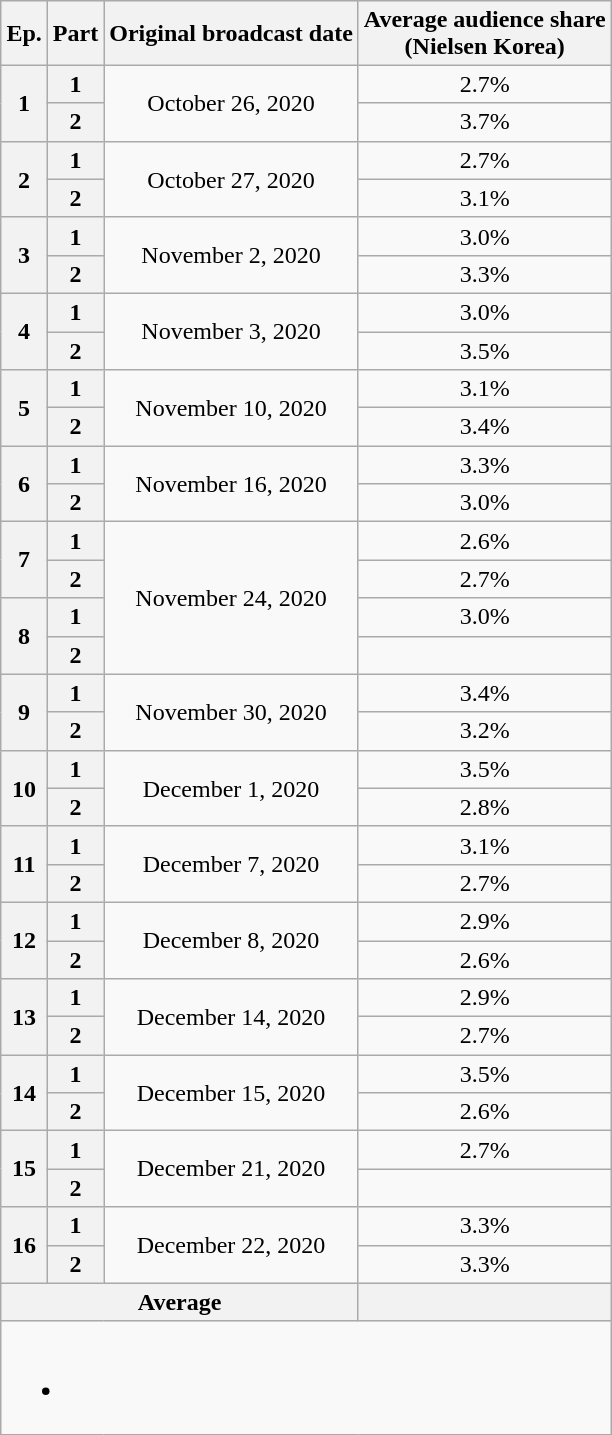<table class="wikitable" style="text-align:center;max-width:450px; margin-left: auto; margin-right: auto; border: none;">
<tr>
</tr>
<tr>
<th>Ep.</th>
<th>Part</th>
<th>Original broadcast date</th>
<th>Average audience share<br>(Nielsen Korea)</th>
</tr>
<tr>
<th rowspan="2">1</th>
<th>1</th>
<td rowspan="2">October 26, 2020</td>
<td>2.7%</td>
</tr>
<tr>
<th>2</th>
<td>3.7%</td>
</tr>
<tr>
<th rowspan="2">2</th>
<th>1</th>
<td rowspan="2">October 27, 2020</td>
<td>2.7%</td>
</tr>
<tr>
<th>2</th>
<td>3.1%</td>
</tr>
<tr>
<th rowspan="2">3</th>
<th>1</th>
<td rowspan="2">November 2, 2020</td>
<td>3.0%</td>
</tr>
<tr>
<th>2</th>
<td>3.3%</td>
</tr>
<tr>
<th rowspan="2">4</th>
<th>1</th>
<td rowspan="2">November 3, 2020</td>
<td>3.0%</td>
</tr>
<tr>
<th>2</th>
<td>3.5%</td>
</tr>
<tr>
<th rowspan="2">5</th>
<th>1</th>
<td rowspan="2">November 10, 2020</td>
<td>3.1%</td>
</tr>
<tr>
<th>2</th>
<td>3.4%</td>
</tr>
<tr>
<th rowspan="2">6</th>
<th>1</th>
<td rowspan="2">November 16, 2020</td>
<td>3.3%</td>
</tr>
<tr>
<th>2</th>
<td>3.0%</td>
</tr>
<tr>
<th rowspan="2">7</th>
<th>1</th>
<td rowspan="4">November 24, 2020</td>
<td>2.6%</td>
</tr>
<tr>
<th>2</th>
<td>2.7%</td>
</tr>
<tr>
<th rowspan="2">8</th>
<th>1</th>
<td>3.0%</td>
</tr>
<tr>
<th>2</th>
<td></td>
</tr>
<tr>
<th rowspan="2">9</th>
<th>1</th>
<td rowspan="2">November 30, 2020</td>
<td>3.4%</td>
</tr>
<tr>
<th>2</th>
<td>3.2%</td>
</tr>
<tr>
<th rowspan="2">10</th>
<th>1</th>
<td rowspan="2">December 1, 2020</td>
<td>3.5%</td>
</tr>
<tr>
<th>2</th>
<td>2.8%</td>
</tr>
<tr>
<th rowspan="2">11</th>
<th>1</th>
<td rowspan="2">December 7, 2020</td>
<td>3.1%</td>
</tr>
<tr>
<th>2</th>
<td>2.7%</td>
</tr>
<tr>
<th rowspan="2">12</th>
<th>1</th>
<td rowspan="2">December 8, 2020</td>
<td>2.9%</td>
</tr>
<tr>
<th>2</th>
<td>2.6%</td>
</tr>
<tr>
<th rowspan="2">13</th>
<th>1</th>
<td rowspan="2">December 14, 2020</td>
<td>2.9%</td>
</tr>
<tr>
<th>2</th>
<td>2.7%</td>
</tr>
<tr>
<th rowspan="2">14</th>
<th>1</th>
<td rowspan="2">December 15, 2020</td>
<td>3.5%</td>
</tr>
<tr>
<th>2</th>
<td>2.6%</td>
</tr>
<tr>
<th rowspan="2">15</th>
<th>1</th>
<td rowspan="2">December 21, 2020</td>
<td>2.7%</td>
</tr>
<tr>
<th>2</th>
<td></td>
</tr>
<tr>
<th rowspan="2">16</th>
<th>1</th>
<td rowspan="2">December 22, 2020</td>
<td>3.3%</td>
</tr>
<tr>
<th>2</th>
<td>3.3%</td>
</tr>
<tr>
<th colspan="3">Average</th>
<th></th>
</tr>
<tr>
<td colspan="5"><br><ul><li></li></ul></td>
</tr>
</table>
